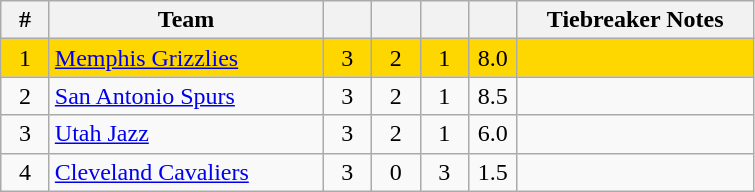<table class="wikitable" style="text-align:center">
<tr>
<th width="25px">#</th>
<th width="175px">Team</th>
<th width="25px"></th>
<th width="25px"></th>
<th width="25px"></th>
<th width="25px"></th>
<th width="150px">Tiebreaker Notes</th>
</tr>
<tr style="background:gold;">
<td>1</td>
<td align="left"><a href='#'>Memphis Grizzlies</a></td>
<td>3</td>
<td>2</td>
<td>1</td>
<td>8.0</td>
<td></td>
</tr>
<tr>
<td>2</td>
<td align="left"><a href='#'>San Antonio Spurs</a></td>
<td>3</td>
<td>2</td>
<td>1</td>
<td>8.5</td>
<td></td>
</tr>
<tr>
<td>3</td>
<td align="left"><a href='#'>Utah Jazz</a></td>
<td>3</td>
<td>2</td>
<td>1</td>
<td>6.0</td>
<td></td>
</tr>
<tr>
<td>4</td>
<td align="left"><a href='#'>Cleveland Cavaliers</a></td>
<td>3</td>
<td>0</td>
<td>3</td>
<td>1.5</td>
<td></td>
</tr>
</table>
